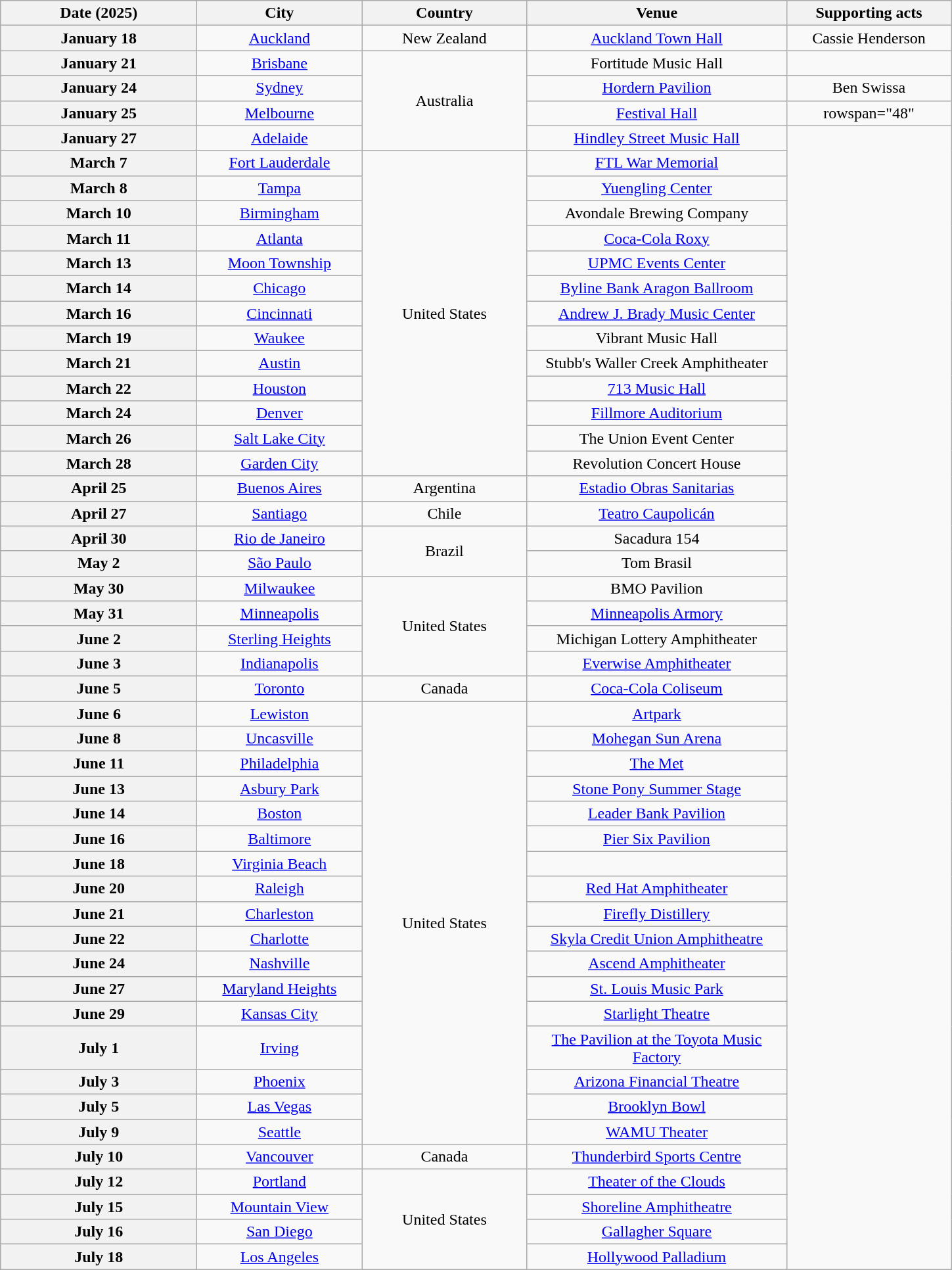<table class="wikitable plainrowheaders" style="text-align:center;">
<tr>
<th scope="col" style="width:12em;">Date (2025)</th>
<th scope="col" style="width:10em;">City</th>
<th scope="col" style="width:10em;">Country</th>
<th scope="col" style="width:16em;">Venue</th>
<th scope="col" style="width:10em;">Supporting acts</th>
</tr>
<tr>
<th scope="row" style="text-align:center;">January 18</th>
<td><a href='#'>Auckland</a></td>
<td>New Zealand</td>
<td><a href='#'>Auckland Town Hall</a></td>
<td>Cassie Henderson</td>
</tr>
<tr>
<th scope="row" style="text-align:center;">January 21</th>
<td><a href='#'>Brisbane</a></td>
<td rowspan="4">Australia</td>
<td>Fortitude Music Hall</td>
<td></td>
</tr>
<tr>
<th scope="row" style="text-align:center;">January 24</th>
<td><a href='#'>Sydney</a></td>
<td><a href='#'>Hordern Pavilion</a></td>
<td>Ben Swissa</td>
</tr>
<tr>
<th scope="row" style="text-align:center;">January 25</th>
<td><a href='#'>Melbourne</a></td>
<td><a href='#'>Festival Hall</a></td>
<td>rowspan="48" </td>
</tr>
<tr>
<th scope="row" style="text-align:center;">January 27</th>
<td><a href='#'>Adelaide</a></td>
<td><a href='#'>Hindley Street Music Hall</a></td>
</tr>
<tr>
<th scope="row" style="text-align:center;">March 7</th>
<td><a href='#'>Fort Lauderdale</a></td>
<td rowspan="13">United States</td>
<td><a href='#'>FTL War Memorial</a></td>
</tr>
<tr>
<th scope="row" style="text-align:center;">March 8</th>
<td><a href='#'>Tampa</a></td>
<td><a href='#'>Yuengling Center</a></td>
</tr>
<tr>
<th scope="row" style="text-align:center;">March 10</th>
<td><a href='#'>Birmingham</a></td>
<td>Avondale Brewing Company</td>
</tr>
<tr>
<th scope="row" style="text-align:center;">March 11</th>
<td><a href='#'>Atlanta</a></td>
<td><a href='#'>Coca-Cola Roxy</a></td>
</tr>
<tr>
<th scope="row" style="text-align:center;">March 13</th>
<td><a href='#'>Moon Township</a></td>
<td><a href='#'>UPMC Events Center</a></td>
</tr>
<tr>
<th scope="row" style="text-align:center;">March 14</th>
<td><a href='#'>Chicago</a></td>
<td><a href='#'>Byline Bank Aragon Ballroom</a></td>
</tr>
<tr>
<th scope="row" style="text-align:center;">March 16</th>
<td><a href='#'>Cincinnati</a></td>
<td><a href='#'>Andrew J. Brady Music Center</a></td>
</tr>
<tr>
<th scope="row" style="text-align:center;">March 19</th>
<td><a href='#'>Waukee</a></td>
<td>Vibrant Music Hall</td>
</tr>
<tr>
<th scope="row" style="text-align:center;">March 21</th>
<td><a href='#'>Austin</a></td>
<td>Stubb's Waller Creek Amphitheater</td>
</tr>
<tr>
<th scope="row" style="text-align:center;">March 22</th>
<td><a href='#'>Houston</a></td>
<td><a href='#'>713 Music Hall</a></td>
</tr>
<tr>
<th scope="row" style="text-align:center;">March 24</th>
<td><a href='#'>Denver</a></td>
<td><a href='#'>Fillmore Auditorium</a></td>
</tr>
<tr>
<th scope="row" style="text-align:center;">March 26</th>
<td><a href='#'>Salt Lake City</a></td>
<td>The Union Event Center</td>
</tr>
<tr>
<th scope="row" style="text-align:center;">March 28</th>
<td><a href='#'>Garden City</a></td>
<td>Revolution Concert House</td>
</tr>
<tr>
<th scope="row" style="text-align:center;">April 25</th>
<td><a href='#'>Buenos Aires</a></td>
<td>Argentina</td>
<td><a href='#'>Estadio Obras Sanitarias</a></td>
</tr>
<tr>
<th scope="row" style="text-align:center;">April 27</th>
<td><a href='#'>Santiago</a></td>
<td>Chile</td>
<td><a href='#'>Teatro Caupolicán</a></td>
</tr>
<tr>
<th scope="row" style="text-align:center;">April 30</th>
<td><a href='#'>Rio de Janeiro</a></td>
<td rowspan="2">Brazil</td>
<td>Sacadura 154</td>
</tr>
<tr>
<th scope="row" style="text-align:center;">May 2</th>
<td><a href='#'>São Paulo</a></td>
<td>Tom Brasil</td>
</tr>
<tr>
<th scope="row" style="text-align:center;">May 30</th>
<td><a href='#'>Milwaukee</a></td>
<td rowspan="4">United States</td>
<td>BMO Pavilion</td>
</tr>
<tr>
<th scope="row" style="text-align:center;">May 31</th>
<td><a href='#'>Minneapolis</a></td>
<td><a href='#'>Minneapolis Armory</a></td>
</tr>
<tr>
<th scope="row" style="text-align:center;">June 2</th>
<td><a href='#'>Sterling Heights</a></td>
<td>Michigan Lottery Amphitheater</td>
</tr>
<tr>
<th scope="row" style="text-align:center;">June 3</th>
<td><a href='#'>Indianapolis</a></td>
<td><a href='#'>Everwise Amphitheater</a></td>
</tr>
<tr>
<th scope="row" style="text-align:center;">June 5</th>
<td><a href='#'>Toronto</a></td>
<td>Canada</td>
<td><a href='#'>Coca-Cola Coliseum</a></td>
</tr>
<tr>
<th scope="row" style="text-align:center;">June 6</th>
<td><a href='#'>Lewiston</a></td>
<td rowspan="17">United States</td>
<td><a href='#'>Artpark</a></td>
</tr>
<tr>
<th scope="row" style="text-align:center;">June 8</th>
<td><a href='#'>Uncasville</a></td>
<td><a href='#'>Mohegan Sun Arena</a></td>
</tr>
<tr>
<th scope="row" style="text-align:center;">June 11</th>
<td><a href='#'>Philadelphia</a></td>
<td><a href='#'>The Met</a></td>
</tr>
<tr>
<th scope="row" style="text-align:center;">June 13</th>
<td><a href='#'>Asbury Park</a></td>
<td><a href='#'>Stone Pony Summer Stage</a></td>
</tr>
<tr>
<th scope="row" style="text-align:center;">June 14</th>
<td><a href='#'>Boston</a></td>
<td><a href='#'>Leader Bank Pavilion</a></td>
</tr>
<tr>
<th scope="row" style="text-align:center;">June 16</th>
<td><a href='#'>Baltimore</a></td>
<td><a href='#'>Pier Six Pavilion</a></td>
</tr>
<tr>
<th scope="row" style="text-align:center;">June 18</th>
<td><a href='#'>Virginia Beach</a></td>
<td></td>
</tr>
<tr>
<th scope="row" style="text-align:center;">June 20</th>
<td><a href='#'>Raleigh</a></td>
<td><a href='#'>Red Hat Amphitheater</a></td>
</tr>
<tr>
<th scope="row" style="text-align:center;">June 21</th>
<td><a href='#'>Charleston</a></td>
<td><a href='#'>Firefly Distillery</a></td>
</tr>
<tr>
<th scope="row" style="text-align:center;">June 22</th>
<td><a href='#'>Charlotte</a></td>
<td><a href='#'>Skyla Credit Union Amphitheatre</a></td>
</tr>
<tr>
<th scope="row" style="text-align:center;">June 24</th>
<td><a href='#'>Nashville</a></td>
<td><a href='#'>Ascend Amphitheater</a></td>
</tr>
<tr>
<th scope="row" style="text-align:center;">June 27</th>
<td><a href='#'>Maryland Heights</a></td>
<td><a href='#'> St. Louis Music Park</a></td>
</tr>
<tr>
<th scope="row" style="text-align:center;">June 29</th>
<td><a href='#'>Kansas City</a></td>
<td><a href='#'>Starlight Theatre</a></td>
</tr>
<tr>
<th scope="row" style="text-align:center;">July 1</th>
<td><a href='#'>Irving</a></td>
<td><a href='#'>The Pavilion at the Toyota Music Factory</a></td>
</tr>
<tr>
<th scope="row" style="text-align:center;">July 3</th>
<td><a href='#'>Phoenix</a></td>
<td><a href='#'>Arizona Financial Theatre</a></td>
</tr>
<tr>
<th scope="row" style="text-align:center;">July 5</th>
<td><a href='#'>Las Vegas</a></td>
<td><a href='#'>Brooklyn Bowl</a></td>
</tr>
<tr>
<th scope="row" style="text-align:center;">July 9</th>
<td><a href='#'>Seattle</a></td>
<td><a href='#'>WAMU Theater</a></td>
</tr>
<tr>
<th scope="row" style="text-align:center;">July 10</th>
<td><a href='#'>Vancouver</a></td>
<td>Canada</td>
<td><a href='#'>Thunderbird Sports Centre</a></td>
</tr>
<tr>
<th scope="row" style="text-align:center;">July 12</th>
<td><a href='#'>Portland</a></td>
<td rowspan="4">United States</td>
<td><a href='#'>Theater of the Clouds</a></td>
</tr>
<tr>
<th scope="row" style="text-align:center;">July 15</th>
<td><a href='#'>Mountain View</a></td>
<td><a href='#'>Shoreline Amphitheatre</a></td>
</tr>
<tr>
<th scope="row" style="text-align:center;">July 16</th>
<td><a href='#'>San Diego</a></td>
<td><a href='#'>Gallagher Square</a></td>
</tr>
<tr>
<th scope="row" style="text-align:center;">July 18</th>
<td><a href='#'>Los Angeles</a></td>
<td><a href='#'>Hollywood Palladium</a></td>
</tr>
</table>
